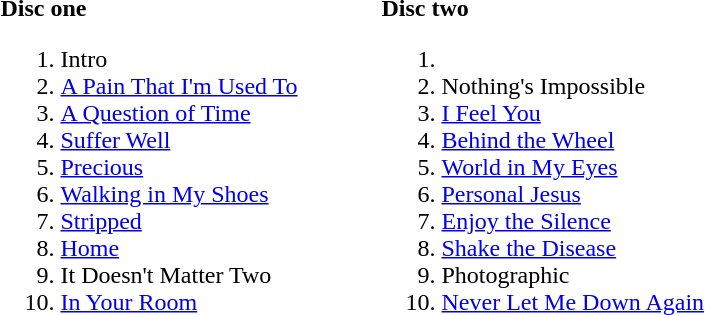<table ->
<tr>
<td width=250 valign=top><br><strong>Disc one</strong><ol><li>Intro</li><li><a href='#'>A Pain That I'm Used To</a></li><li><a href='#'>A Question of Time</a></li><li><a href='#'>Suffer Well</a></li><li><a href='#'>Precious</a></li><li><a href='#'>Walking in My Shoes</a></li><li><a href='#'>Stripped</a></li><li><a href='#'>Home</a></li><li>It Doesn't Matter Two</li><li><a href='#'>In Your Room</a></li></ol></td>
<td width=250 valign=top><br><strong>Disc two</strong><ol><li><li>Nothing's Impossible</li><li><a href='#'>I Feel You</a></li><li><a href='#'>Behind the Wheel</a></li><li><a href='#'>World in My Eyes</a></li><li><a href='#'>Personal Jesus</a></li><li><a href='#'>Enjoy the Silence</a></li><li><a href='#'>Shake the Disease</a></li><li>Photographic</li><li><a href='#'>Never Let Me Down Again</a></li></ol></td>
</tr>
</table>
